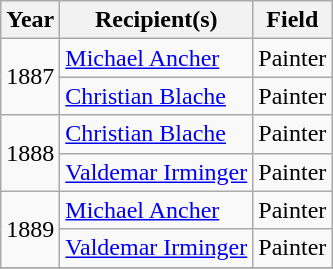<table class="wikitable sortable">
<tr>
<th>Year</th>
<th>Recipient(s)</th>
<th>Field</th>
</tr>
<tr>
<td rowspan="2">1887</td>
<td><a href='#'>Michael Ancher</a></td>
<td>Painter</td>
</tr>
<tr>
<td><a href='#'>Christian Blache</a></td>
<td>Painter</td>
</tr>
<tr>
<td rowspan="2">1888</td>
<td><a href='#'>Christian Blache</a></td>
<td>Painter</td>
</tr>
<tr>
<td><a href='#'>Valdemar Irminger</a></td>
<td>Painter</td>
</tr>
<tr>
<td rowspan="2">1889</td>
<td><a href='#'>Michael Ancher</a></td>
<td>Painter</td>
</tr>
<tr>
<td><a href='#'>Valdemar Irminger</a></td>
<td>Painter</td>
</tr>
<tr>
</tr>
</table>
